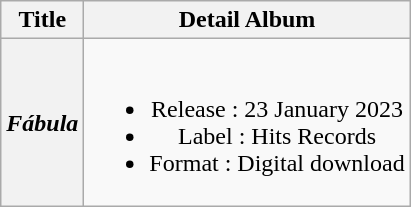<table class="wikitable plainrowheaders" style="text-align:center">
<tr>
<th>Title</th>
<th>Detail Album</th>
</tr>
<tr>
<th scope="row"><em>Fábula</em></th>
<td><br><ul><li>Release : 23 January 2023</li><li>Label : Hits Records</li><li>Format : Digital download</li></ul></td>
</tr>
</table>
